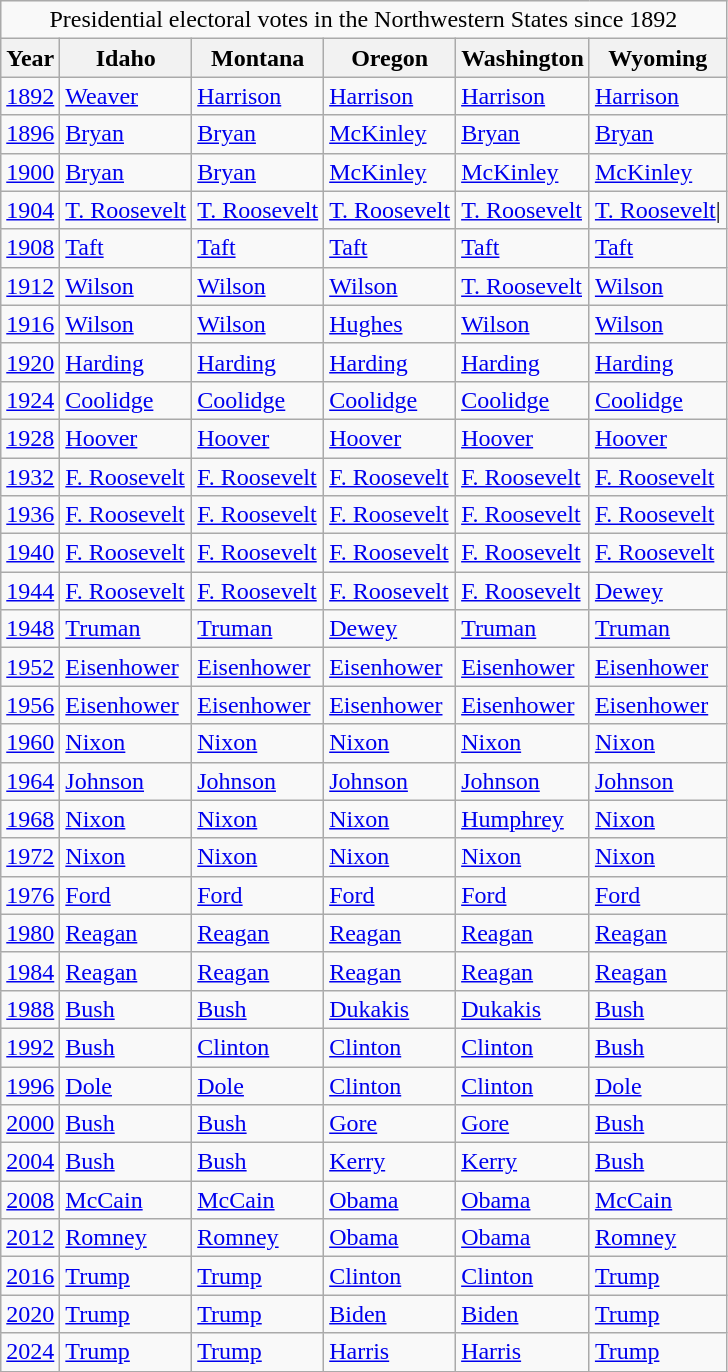<table class="wikitable">
<tr>
<td align="center" colspan="6">Presidential electoral votes in the Northwestern States since 1892</td>
</tr>
<tr>
<th>Year</th>
<th>Idaho</th>
<th>Montana</th>
<th>Oregon</th>
<th>Washington</th>
<th>Wyoming</th>
</tr>
<tr>
<td><a href='#'>1892</a></td>
<td><a href='#'>Weaver</a></td>
<td><a href='#'>Harrison</a></td>
<td><a href='#'>Harrison</a></td>
<td><a href='#'>Harrison</a></td>
<td><a href='#'>Harrison</a></td>
</tr>
<tr>
<td><a href='#'>1896</a></td>
<td><a href='#'>Bryan</a></td>
<td><a href='#'>Bryan</a></td>
<td><a href='#'>McKinley</a></td>
<td><a href='#'>Bryan</a></td>
<td><a href='#'>Bryan</a></td>
</tr>
<tr>
<td><a href='#'>1900</a></td>
<td><a href='#'>Bryan</a></td>
<td><a href='#'>Bryan</a></td>
<td><a href='#'>McKinley</a></td>
<td><a href='#'>McKinley</a></td>
<td><a href='#'>McKinley</a></td>
</tr>
<tr>
<td><a href='#'>1904</a></td>
<td><a href='#'>T. Roosevelt</a></td>
<td><a href='#'>T. Roosevelt</a></td>
<td><a href='#'>T. Roosevelt</a></td>
<td><a href='#'>T. Roosevelt</a></td>
<td><a href='#'>T. Roosevelt</a>|</td>
</tr>
<tr>
<td><a href='#'>1908</a></td>
<td><a href='#'>Taft</a></td>
<td><a href='#'>Taft</a></td>
<td><a href='#'>Taft</a></td>
<td><a href='#'>Taft</a></td>
<td><a href='#'>Taft</a></td>
</tr>
<tr>
<td><a href='#'>1912</a></td>
<td><a href='#'>Wilson</a></td>
<td><a href='#'>Wilson</a></td>
<td><a href='#'>Wilson</a></td>
<td><a href='#'>T. Roosevelt</a></td>
<td><a href='#'>Wilson</a></td>
</tr>
<tr>
<td><a href='#'>1916</a></td>
<td><a href='#'>Wilson</a></td>
<td><a href='#'>Wilson</a></td>
<td><a href='#'>Hughes</a></td>
<td><a href='#'>Wilson</a></td>
<td><a href='#'>Wilson</a></td>
</tr>
<tr>
<td><a href='#'>1920</a></td>
<td><a href='#'>Harding</a></td>
<td><a href='#'>Harding</a></td>
<td><a href='#'>Harding</a></td>
<td><a href='#'>Harding</a></td>
<td><a href='#'>Harding</a></td>
</tr>
<tr>
<td><a href='#'>1924</a></td>
<td><a href='#'>Coolidge</a></td>
<td><a href='#'>Coolidge</a></td>
<td><a href='#'>Coolidge</a></td>
<td><a href='#'>Coolidge</a></td>
<td><a href='#'>Coolidge</a></td>
</tr>
<tr>
<td><a href='#'>1928</a></td>
<td><a href='#'>Hoover</a></td>
<td><a href='#'>Hoover</a></td>
<td><a href='#'>Hoover</a></td>
<td><a href='#'>Hoover</a></td>
<td><a href='#'>Hoover</a></td>
</tr>
<tr>
<td><a href='#'>1932</a></td>
<td><a href='#'>F. Roosevelt</a></td>
<td><a href='#'>F. Roosevelt</a></td>
<td><a href='#'>F. Roosevelt</a></td>
<td><a href='#'>F. Roosevelt</a></td>
<td><a href='#'>F. Roosevelt</a></td>
</tr>
<tr>
<td><a href='#'>1936</a></td>
<td><a href='#'>F. Roosevelt</a></td>
<td><a href='#'>F. Roosevelt</a></td>
<td><a href='#'>F. Roosevelt</a></td>
<td><a href='#'>F. Roosevelt</a></td>
<td><a href='#'>F. Roosevelt</a></td>
</tr>
<tr>
<td><a href='#'>1940</a></td>
<td><a href='#'>F. Roosevelt</a></td>
<td><a href='#'>F. Roosevelt</a></td>
<td><a href='#'>F. Roosevelt</a></td>
<td><a href='#'>F. Roosevelt</a></td>
<td><a href='#'>F. Roosevelt</a></td>
</tr>
<tr>
<td><a href='#'>1944</a></td>
<td><a href='#'>F. Roosevelt</a></td>
<td><a href='#'>F. Roosevelt</a></td>
<td><a href='#'>F. Roosevelt</a></td>
<td><a href='#'>F. Roosevelt</a></td>
<td><a href='#'>Dewey</a></td>
</tr>
<tr>
<td><a href='#'>1948</a></td>
<td><a href='#'>Truman</a></td>
<td><a href='#'>Truman</a></td>
<td><a href='#'>Dewey</a></td>
<td><a href='#'>Truman</a></td>
<td><a href='#'>Truman</a></td>
</tr>
<tr>
<td><a href='#'>1952</a></td>
<td><a href='#'>Eisenhower</a></td>
<td><a href='#'>Eisenhower</a></td>
<td><a href='#'>Eisenhower</a></td>
<td><a href='#'>Eisenhower</a></td>
<td><a href='#'>Eisenhower</a></td>
</tr>
<tr>
<td><a href='#'>1956</a></td>
<td><a href='#'>Eisenhower</a></td>
<td><a href='#'>Eisenhower</a></td>
<td><a href='#'>Eisenhower</a></td>
<td><a href='#'>Eisenhower</a></td>
<td><a href='#'>Eisenhower</a></td>
</tr>
<tr>
<td><a href='#'>1960</a></td>
<td><a href='#'>Nixon</a></td>
<td><a href='#'>Nixon</a></td>
<td><a href='#'>Nixon</a></td>
<td><a href='#'>Nixon</a></td>
<td><a href='#'>Nixon</a></td>
</tr>
<tr>
<td><a href='#'>1964</a></td>
<td><a href='#'>Johnson</a></td>
<td><a href='#'>Johnson</a></td>
<td><a href='#'>Johnson</a></td>
<td><a href='#'>Johnson</a></td>
<td><a href='#'>Johnson</a></td>
</tr>
<tr>
<td><a href='#'>1968</a></td>
<td><a href='#'>Nixon</a></td>
<td><a href='#'>Nixon</a></td>
<td><a href='#'>Nixon</a></td>
<td><a href='#'>Humphrey</a></td>
<td><a href='#'>Nixon</a></td>
</tr>
<tr>
<td><a href='#'>1972</a></td>
<td><a href='#'>Nixon</a></td>
<td><a href='#'>Nixon</a></td>
<td><a href='#'>Nixon</a></td>
<td><a href='#'>Nixon</a></td>
<td><a href='#'>Nixon</a></td>
</tr>
<tr>
<td><a href='#'>1976</a></td>
<td><a href='#'>Ford</a></td>
<td><a href='#'>Ford</a></td>
<td><a href='#'>Ford</a></td>
<td><a href='#'>Ford</a></td>
<td><a href='#'>Ford</a></td>
</tr>
<tr>
<td><a href='#'>1980</a></td>
<td><a href='#'>Reagan</a></td>
<td><a href='#'>Reagan</a></td>
<td><a href='#'>Reagan</a></td>
<td><a href='#'>Reagan</a></td>
<td><a href='#'>Reagan</a></td>
</tr>
<tr>
<td><a href='#'>1984</a></td>
<td><a href='#'>Reagan</a></td>
<td><a href='#'>Reagan</a></td>
<td><a href='#'>Reagan</a></td>
<td><a href='#'>Reagan</a></td>
<td><a href='#'>Reagan</a></td>
</tr>
<tr>
<td><a href='#'>1988</a></td>
<td><a href='#'>Bush</a></td>
<td><a href='#'>Bush</a></td>
<td><a href='#'>Dukakis</a></td>
<td><a href='#'>Dukakis</a></td>
<td><a href='#'>Bush</a></td>
</tr>
<tr>
<td><a href='#'>1992</a></td>
<td><a href='#'>Bush</a></td>
<td><a href='#'>Clinton</a></td>
<td><a href='#'>Clinton</a></td>
<td><a href='#'>Clinton</a></td>
<td><a href='#'>Bush</a></td>
</tr>
<tr>
<td><a href='#'>1996</a></td>
<td><a href='#'>Dole</a></td>
<td><a href='#'>Dole</a></td>
<td><a href='#'>Clinton</a></td>
<td><a href='#'>Clinton</a></td>
<td><a href='#'>Dole</a></td>
</tr>
<tr>
<td><a href='#'>2000</a></td>
<td><a href='#'>Bush</a></td>
<td><a href='#'>Bush</a></td>
<td><a href='#'>Gore</a></td>
<td><a href='#'>Gore</a></td>
<td><a href='#'>Bush</a></td>
</tr>
<tr>
<td><a href='#'>2004</a></td>
<td><a href='#'>Bush</a></td>
<td><a href='#'>Bush</a></td>
<td><a href='#'>Kerry</a></td>
<td><a href='#'>Kerry</a></td>
<td><a href='#'>Bush</a></td>
</tr>
<tr>
<td><a href='#'>2008</a></td>
<td><a href='#'>McCain</a></td>
<td><a href='#'>McCain</a></td>
<td><a href='#'>Obama</a></td>
<td><a href='#'>Obama</a></td>
<td><a href='#'>McCain</a></td>
</tr>
<tr>
<td><a href='#'>2012</a></td>
<td><a href='#'>Romney</a></td>
<td><a href='#'>Romney</a></td>
<td><a href='#'>Obama</a></td>
<td><a href='#'>Obama</a></td>
<td><a href='#'>Romney</a></td>
</tr>
<tr>
<td><a href='#'>2016</a></td>
<td><a href='#'>Trump</a></td>
<td><a href='#'>Trump</a></td>
<td><a href='#'>Clinton</a></td>
<td><a href='#'>Clinton</a></td>
<td><a href='#'>Trump</a></td>
</tr>
<tr>
<td><a href='#'>2020</a></td>
<td><a href='#'>Trump</a></td>
<td><a href='#'>Trump</a></td>
<td><a href='#'>Biden</a></td>
<td><a href='#'>Biden</a></td>
<td><a href='#'>Trump</a></td>
</tr>
<tr>
<td><a href='#'>2024</a></td>
<td><a href='#'>Trump</a></td>
<td><a href='#'>Trump</a></td>
<td><a href='#'>Harris</a></td>
<td><a href='#'>Harris</a></td>
<td><a href='#'>Trump</a></td>
</tr>
<tr !Year !! Idaho !! Montana !! Oregon !! Washington !! Wyoming>
</tr>
</table>
